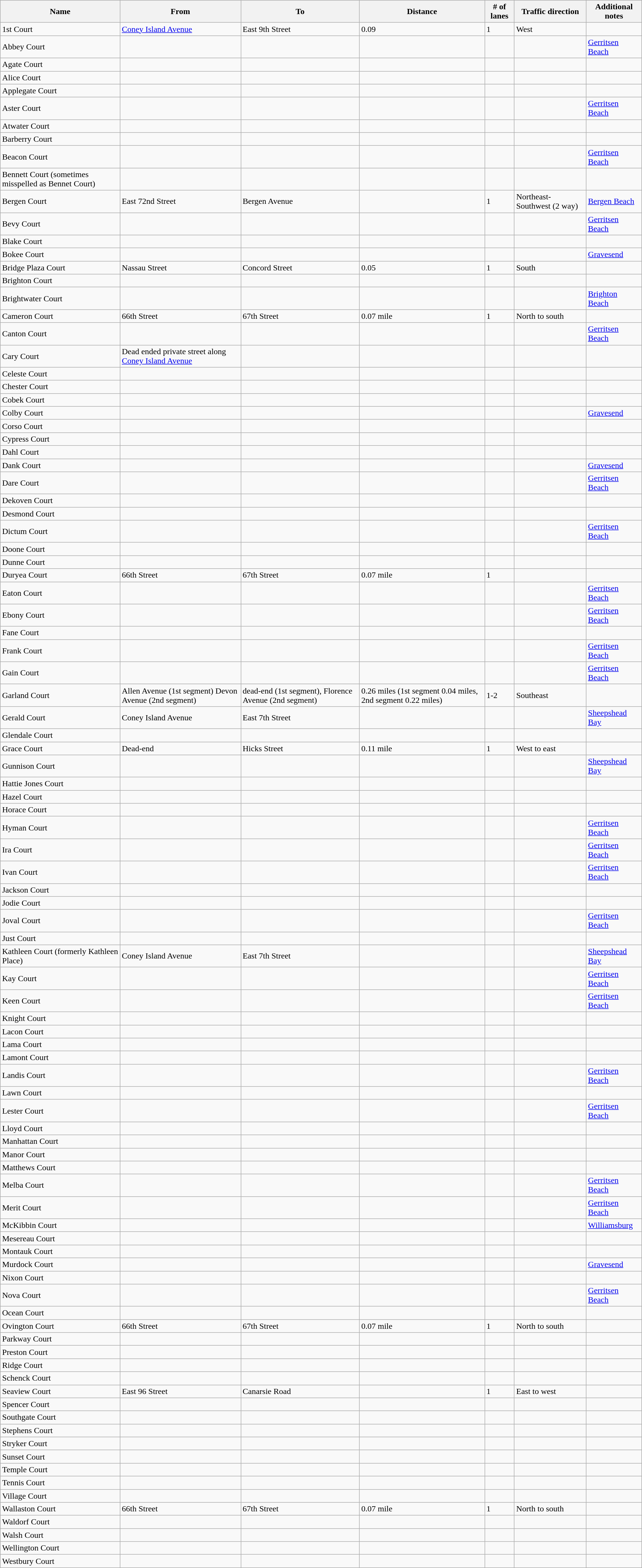<table class=wikitable>
<tr>
<th>Name</th>
<th>From</th>
<th>To</th>
<th>Distance</th>
<th># of lanes</th>
<th>Traffic direction</th>
<th>Additional notes</th>
</tr>
<tr>
<td>1st Court</td>
<td><a href='#'>Coney Island Avenue</a></td>
<td>East 9th Street</td>
<td>0.09</td>
<td>1</td>
<td>West</td>
<td></td>
</tr>
<tr>
<td>Abbey Court</td>
<td></td>
<td></td>
<td></td>
<td></td>
<td></td>
<td><a href='#'>Gerritsen Beach</a></td>
</tr>
<tr>
<td>Agate Court</td>
<td></td>
<td></td>
<td></td>
<td></td>
<td></td>
<td></td>
</tr>
<tr>
<td>Alice Court</td>
<td></td>
<td></td>
<td></td>
<td></td>
<td></td>
<td></td>
</tr>
<tr>
<td>Applegate Court</td>
<td></td>
<td></td>
<td></td>
<td></td>
<td></td>
<td></td>
</tr>
<tr>
<td>Aster Court</td>
<td></td>
<td></td>
<td></td>
<td></td>
<td></td>
<td><a href='#'>Gerritsen Beach</a></td>
</tr>
<tr>
<td>Atwater Court</td>
<td></td>
<td></td>
<td></td>
<td></td>
<td></td>
<td></td>
</tr>
<tr>
<td>Barberry Court</td>
<td></td>
<td></td>
<td></td>
<td></td>
<td></td>
<td></td>
</tr>
<tr>
<td>Beacon Court</td>
<td></td>
<td></td>
<td></td>
<td></td>
<td></td>
<td><a href='#'>Gerritsen Beach</a></td>
</tr>
<tr>
<td>Bennett Court (sometimes misspelled as Bennet Court)</td>
<td></td>
<td></td>
<td></td>
<td></td>
<td></td>
<td></td>
</tr>
<tr>
<td>Bergen Court</td>
<td>East 72nd Street</td>
<td>Bergen Avenue</td>
<td></td>
<td>1</td>
<td>Northeast-Southwest (2 way)</td>
<td><a href='#'>Bergen Beach</a></td>
</tr>
<tr>
<td>Bevy Court</td>
<td></td>
<td></td>
<td></td>
<td></td>
<td></td>
<td><a href='#'>Gerritsen Beach</a></td>
</tr>
<tr>
<td>Blake Court</td>
<td></td>
<td></td>
<td></td>
<td></td>
<td></td>
<td></td>
</tr>
<tr>
<td>Bokee Court</td>
<td></td>
<td></td>
<td></td>
<td></td>
<td></td>
<td><a href='#'>Gravesend</a></td>
</tr>
<tr>
<td>Bridge Plaza Court</td>
<td>Nassau Street</td>
<td>Concord Street</td>
<td>0.05</td>
<td>1</td>
<td>South</td>
<td></td>
</tr>
<tr>
<td>Brighton Court</td>
<td></td>
<td></td>
<td></td>
<td></td>
<td></td>
<td></td>
</tr>
<tr>
<td>Brightwater Court</td>
<td></td>
<td></td>
<td></td>
<td></td>
<td></td>
<td><a href='#'>Brighton Beach</a></td>
</tr>
<tr>
<td>Cameron Court</td>
<td>66th Street</td>
<td>67th Street</td>
<td>0.07 mile</td>
<td>1</td>
<td>North to south</td>
<td></td>
</tr>
<tr>
<td>Canton Court</td>
<td></td>
<td></td>
<td></td>
<td></td>
<td></td>
<td><a href='#'>Gerritsen Beach</a></td>
</tr>
<tr>
<td>Cary Court</td>
<td>Dead ended private street along <a href='#'>Coney Island Avenue</a></td>
<td></td>
<td></td>
<td></td>
<td></td>
<td></td>
</tr>
<tr>
<td>Celeste Court</td>
<td></td>
<td></td>
<td></td>
<td></td>
<td></td>
<td></td>
</tr>
<tr>
<td>Chester Court</td>
<td></td>
<td></td>
<td></td>
<td></td>
<td></td>
<td></td>
</tr>
<tr>
<td>Cobek Court</td>
<td></td>
<td></td>
<td></td>
<td></td>
<td></td>
<td></td>
</tr>
<tr>
<td>Colby Court</td>
<td></td>
<td></td>
<td></td>
<td></td>
<td></td>
<td><a href='#'>Gravesend</a></td>
</tr>
<tr>
<td>Corso Court</td>
<td></td>
<td></td>
<td></td>
<td></td>
<td></td>
<td></td>
</tr>
<tr>
<td>Cypress Court</td>
<td></td>
<td></td>
<td></td>
<td></td>
<td></td>
<td></td>
</tr>
<tr>
<td>Dahl Court</td>
<td></td>
<td></td>
<td></td>
<td></td>
<td></td>
<td></td>
</tr>
<tr>
<td>Dank Court</td>
<td></td>
<td></td>
<td></td>
<td></td>
<td></td>
<td><a href='#'>Gravesend</a></td>
</tr>
<tr>
<td>Dare Court</td>
<td></td>
<td></td>
<td></td>
<td></td>
<td></td>
<td><a href='#'>Gerritsen Beach</a></td>
</tr>
<tr>
<td>Dekoven Court</td>
<td></td>
<td></td>
<td></td>
<td></td>
<td></td>
<td></td>
</tr>
<tr>
<td>Desmond Court</td>
<td></td>
<td></td>
<td></td>
<td></td>
<td></td>
<td></td>
</tr>
<tr>
<td>Dictum Court</td>
<td></td>
<td></td>
<td></td>
<td></td>
<td></td>
<td><a href='#'>Gerritsen Beach</a></td>
</tr>
<tr>
<td>Doone Court</td>
<td></td>
<td></td>
<td></td>
<td></td>
<td></td>
<td></td>
</tr>
<tr>
<td>Dunne Court</td>
<td></td>
<td></td>
<td></td>
<td></td>
<td></td>
<td></td>
</tr>
<tr>
<td>Duryea Court</td>
<td>66th Street</td>
<td>67th Street</td>
<td>0.07 mile</td>
<td>1</td>
<td></td>
<td></td>
</tr>
<tr>
<td>Eaton Court</td>
<td></td>
<td></td>
<td></td>
<td></td>
<td></td>
<td><a href='#'>Gerritsen Beach</a></td>
</tr>
<tr>
<td>Ebony Court</td>
<td></td>
<td></td>
<td></td>
<td></td>
<td></td>
<td><a href='#'>Gerritsen Beach</a></td>
</tr>
<tr>
<td>Fane Court</td>
<td></td>
<td></td>
<td></td>
<td></td>
<td></td>
<td></td>
</tr>
<tr>
<td>Frank Court</td>
<td></td>
<td></td>
<td></td>
<td></td>
<td></td>
<td><a href='#'>Gerritsen Beach</a></td>
</tr>
<tr>
<td>Gain Court</td>
<td></td>
<td></td>
<td></td>
<td></td>
<td></td>
<td><a href='#'>Gerritsen Beach</a></td>
</tr>
<tr>
<td>Garland Court</td>
<td>Allen Avenue (1st segment) Devon Avenue (2nd segment)</td>
<td>dead-end (1st segment), Florence Avenue (2nd segment)</td>
<td>0.26 miles (1st segment 0.04 miles, 2nd segment 0.22 miles)</td>
<td>1-2</td>
<td>Southeast</td>
<td></td>
</tr>
<tr>
<td>Gerald Court</td>
<td>Coney Island Avenue</td>
<td>East 7th Street</td>
<td></td>
<td></td>
<td></td>
<td><a href='#'>Sheepshead Bay</a></td>
</tr>
<tr>
<td>Glendale Court</td>
<td></td>
<td></td>
<td></td>
<td></td>
<td></td>
<td></td>
</tr>
<tr>
<td>Grace Court</td>
<td>Dead-end</td>
<td>Hicks Street</td>
<td>0.11 mile</td>
<td>1</td>
<td>West to east</td>
<td></td>
</tr>
<tr>
<td>Gunnison Court</td>
<td></td>
<td></td>
<td></td>
<td></td>
<td></td>
<td><a href='#'>Sheepshead Bay</a></td>
</tr>
<tr>
<td>Hattie Jones Court</td>
<td></td>
<td></td>
<td></td>
<td></td>
<td></td>
<td></td>
</tr>
<tr>
<td>Hazel Court</td>
<td></td>
<td></td>
<td></td>
<td></td>
<td></td>
<td></td>
</tr>
<tr>
<td>Horace Court</td>
<td></td>
<td></td>
<td></td>
<td></td>
<td></td>
<td></td>
</tr>
<tr>
<td>Hyman Court</td>
<td></td>
<td></td>
<td></td>
<td></td>
<td></td>
<td><a href='#'>Gerritsen Beach</a></td>
</tr>
<tr>
<td>Ira Court</td>
<td></td>
<td></td>
<td></td>
<td></td>
<td></td>
<td><a href='#'>Gerritsen Beach</a></td>
</tr>
<tr>
<td>Ivan Court</td>
<td></td>
<td></td>
<td></td>
<td></td>
<td></td>
<td><a href='#'>Gerritsen Beach</a></td>
</tr>
<tr>
<td>Jackson Court</td>
<td></td>
<td></td>
<td></td>
<td></td>
<td></td>
<td></td>
</tr>
<tr>
<td>Jodie Court</td>
<td></td>
<td></td>
<td></td>
<td></td>
<td></td>
<td></td>
</tr>
<tr>
<td>Joval Court</td>
<td></td>
<td></td>
<td></td>
<td></td>
<td></td>
<td><a href='#'>Gerritsen Beach</a></td>
</tr>
<tr>
<td>Just Court</td>
<td></td>
<td></td>
<td></td>
<td></td>
<td></td>
<td></td>
</tr>
<tr>
<td>Kathleen Court (formerly Kathleen Place)</td>
<td>Coney Island Avenue</td>
<td>East 7th Street</td>
<td></td>
<td></td>
<td></td>
<td><a href='#'>Sheepshead Bay</a></td>
</tr>
<tr>
<td>Kay Court</td>
<td></td>
<td></td>
<td></td>
<td></td>
<td></td>
<td><a href='#'>Gerritsen Beach</a></td>
</tr>
<tr>
<td>Keen Court</td>
<td></td>
<td></td>
<td></td>
<td></td>
<td></td>
<td><a href='#'>Gerritsen Beach</a></td>
</tr>
<tr>
<td>Knight Court</td>
<td></td>
<td></td>
<td></td>
<td></td>
<td></td>
<td></td>
</tr>
<tr>
<td>Lacon Court</td>
<td></td>
<td></td>
<td></td>
<td></td>
<td></td>
<td></td>
</tr>
<tr>
<td>Lama Court</td>
<td></td>
<td></td>
<td></td>
<td></td>
<td></td>
<td></td>
</tr>
<tr>
<td>Lamont Court</td>
<td></td>
<td></td>
<td></td>
<td></td>
<td></td>
<td></td>
</tr>
<tr>
<td>Landis Court</td>
<td></td>
<td></td>
<td></td>
<td></td>
<td></td>
<td><a href='#'>Gerritsen Beach</a></td>
</tr>
<tr>
<td>Lawn Court</td>
<td></td>
<td></td>
<td></td>
<td></td>
<td></td>
<td></td>
</tr>
<tr>
<td>Lester Court</td>
<td></td>
<td></td>
<td></td>
<td></td>
<td></td>
<td><a href='#'>Gerritsen Beach</a></td>
</tr>
<tr>
<td>Lloyd Court</td>
<td></td>
<td></td>
<td></td>
<td></td>
<td></td>
<td></td>
</tr>
<tr>
<td>Manhattan Court</td>
<td></td>
<td></td>
<td></td>
<td></td>
<td></td>
<td></td>
</tr>
<tr>
<td>Manor Court</td>
<td></td>
<td></td>
<td></td>
<td></td>
<td></td>
<td></td>
</tr>
<tr>
<td>Matthews Court</td>
<td></td>
<td></td>
<td></td>
<td></td>
<td></td>
<td></td>
</tr>
<tr>
<td>Melba Court</td>
<td></td>
<td></td>
<td></td>
<td></td>
<td></td>
<td><a href='#'>Gerritsen Beach</a></td>
</tr>
<tr>
<td>Merit Court</td>
<td></td>
<td></td>
<td></td>
<td></td>
<td></td>
<td><a href='#'>Gerritsen Beach</a></td>
</tr>
<tr>
<td>McKibbin Court</td>
<td></td>
<td></td>
<td></td>
<td></td>
<td></td>
<td><a href='#'>Williamsburg</a></td>
</tr>
<tr>
<td>Mesereau Court</td>
<td></td>
<td></td>
<td></td>
<td></td>
<td></td>
<td></td>
</tr>
<tr>
<td>Montauk Court</td>
<td></td>
<td></td>
<td></td>
<td></td>
<td></td>
<td></td>
</tr>
<tr>
<td>Murdock Court</td>
<td></td>
<td></td>
<td></td>
<td></td>
<td></td>
<td><a href='#'>Gravesend</a></td>
</tr>
<tr>
<td>Nixon Court</td>
<td></td>
<td></td>
<td></td>
<td></td>
<td></td>
<td></td>
</tr>
<tr>
<td>Nova Court</td>
<td></td>
<td></td>
<td></td>
<td></td>
<td></td>
<td><a href='#'>Gerritsen Beach</a></td>
</tr>
<tr>
<td>Ocean Court</td>
<td></td>
<td></td>
<td></td>
<td></td>
<td></td>
<td></td>
</tr>
<tr>
<td>Ovington Court</td>
<td>66th Street</td>
<td>67th Street</td>
<td>0.07 mile</td>
<td>1</td>
<td>North to south</td>
<td></td>
</tr>
<tr>
<td>Parkway Court</td>
<td></td>
<td></td>
<td></td>
<td></td>
<td></td>
<td></td>
</tr>
<tr>
<td>Preston Court</td>
<td></td>
<td></td>
<td></td>
<td></td>
<td></td>
<td></td>
</tr>
<tr>
<td>Ridge Court</td>
<td></td>
<td></td>
<td></td>
<td></td>
<td></td>
<td></td>
</tr>
<tr>
<td>Schenck Court</td>
<td></td>
<td></td>
<td></td>
<td></td>
<td></td>
<td></td>
</tr>
<tr>
<td>Seaview Court</td>
<td>East 96 Street</td>
<td>Canarsie Road</td>
<td></td>
<td>1</td>
<td>East to west</td>
<td></td>
</tr>
<tr>
<td>Spencer Court</td>
<td></td>
<td></td>
<td></td>
<td></td>
<td></td>
<td></td>
</tr>
<tr>
<td>Southgate Court</td>
<td></td>
<td></td>
<td></td>
<td></td>
<td></td>
<td></td>
</tr>
<tr>
<td>Stephens Court</td>
<td></td>
<td></td>
<td></td>
<td></td>
<td></td>
<td></td>
</tr>
<tr>
<td>Stryker Court</td>
<td></td>
<td></td>
<td></td>
<td></td>
<td></td>
<td></td>
</tr>
<tr>
<td>Sunset Court</td>
<td></td>
<td></td>
<td></td>
<td></td>
<td></td>
<td></td>
</tr>
<tr>
<td>Temple Court</td>
<td></td>
<td></td>
<td></td>
<td></td>
<td></td>
<td></td>
</tr>
<tr>
<td>Tennis Court</td>
<td></td>
<td></td>
<td></td>
<td></td>
<td></td>
<td></td>
</tr>
<tr>
<td>Village Court</td>
<td></td>
<td></td>
<td></td>
<td></td>
<td></td>
<td></td>
</tr>
<tr>
<td>Wallaston Court</td>
<td>66th Street</td>
<td>67th Street</td>
<td>0.07 mile</td>
<td>1</td>
<td>North to south</td>
<td></td>
</tr>
<tr>
<td>Waldorf Court</td>
<td></td>
<td></td>
<td></td>
<td></td>
<td></td>
<td></td>
</tr>
<tr>
<td>Walsh Court</td>
<td></td>
<td></td>
<td></td>
<td></td>
<td></td>
<td></td>
</tr>
<tr>
<td>Wellington Court</td>
<td></td>
<td></td>
<td></td>
<td></td>
<td></td>
<td></td>
</tr>
<tr>
<td>Westbury Court</td>
<td></td>
<td></td>
<td></td>
<td></td>
<td></td>
<td></td>
</tr>
</table>
